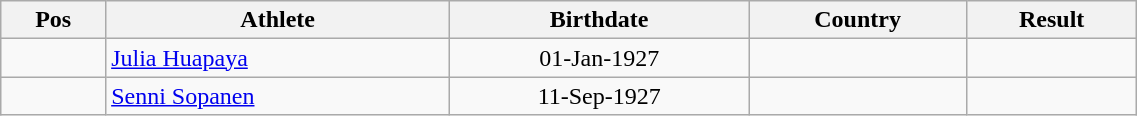<table class="wikitable"  style="text-align:center; width:60%;">
<tr>
<th>Pos</th>
<th>Athlete</th>
<th>Birthdate</th>
<th>Country</th>
<th>Result</th>
</tr>
<tr>
<td align=center></td>
<td align=left><a href='#'>Julia Huapaya</a></td>
<td>01-Jan-1927</td>
<td align=left></td>
<td></td>
</tr>
<tr>
<td align=center></td>
<td align=left><a href='#'>Senni Sopanen</a></td>
<td>11-Sep-1927</td>
<td align=left></td>
<td></td>
</tr>
</table>
